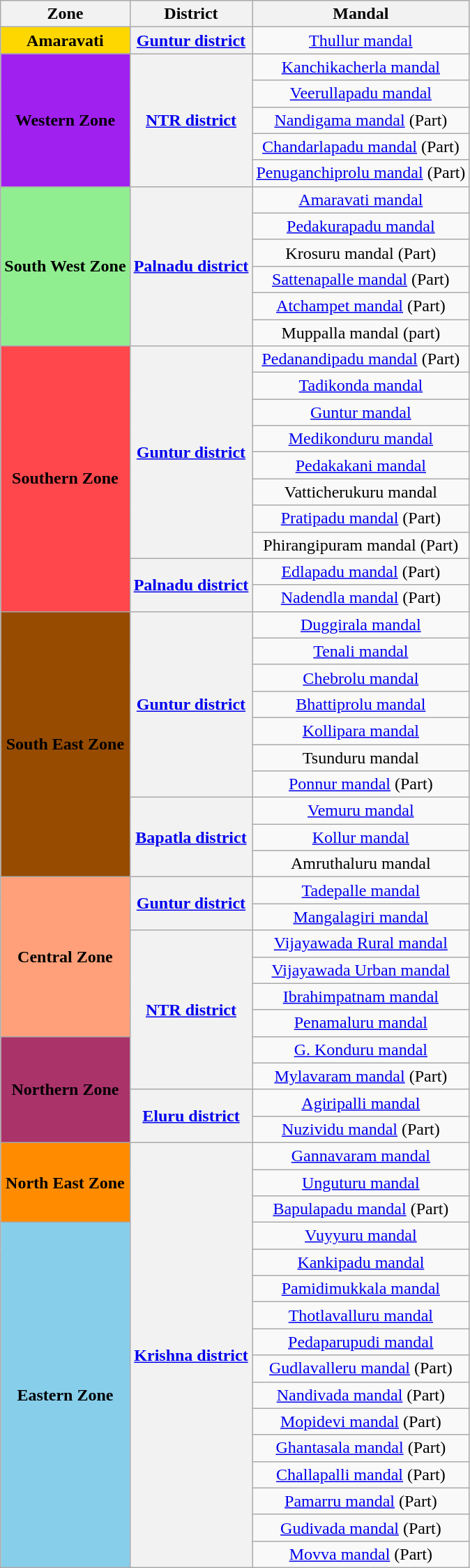<table class="wikitable sortable" style="text-align:center;">
<tr>
<th>Zone</th>
<th>District</th>
<th>Mandal</th>
</tr>
<tr>
<th style="background:#FFD700 ; color:black;">Amaravati</th>
<th><a href='#'>Guntur district</a></th>
<td><a href='#'>Thullur mandal</a></td>
</tr>
<tr>
<th rowspan=5 style="background:#A020F0 ; color:black;">Western Zone</th>
<th rowspan=5><a href='#'>NTR district</a></th>
<td><a href='#'>Kanchikacherla mandal</a></td>
</tr>
<tr>
<td><a href='#'>Veerullapadu mandal</a></td>
</tr>
<tr>
<td><a href='#'>Nandigama mandal</a> (Part)</td>
</tr>
<tr>
<td><a href='#'>Chandarlapadu mandal</a> (Part)</td>
</tr>
<tr>
<td><a href='#'>Penuganchiprolu mandal</a> (Part)</td>
</tr>
<tr>
<th rowspan=6 style="background:#90EE90; color:black;">South West Zone</th>
<th rowspan=6><a href='#'>Palnadu district</a></th>
<td><a href='#'>Amaravati mandal</a></td>
</tr>
<tr>
<td><a href='#'>Pedakurapadu mandal</a></td>
</tr>
<tr>
<td>Krosuru mandal (Part)</td>
</tr>
<tr>
<td><a href='#'>Sattenapalle mandal</a> (Part)</td>
</tr>
<tr>
<td><a href='#'>Atchampet mandal</a> (Part)</td>
</tr>
<tr>
<td>Muppalla mandal (part)</td>
</tr>
<tr>
<th rowspan=10 style="background:#FF474C ; color:black;">Southern Zone</th>
<th rowspan=8><a href='#'>Guntur district</a></th>
<td><a href='#'>Pedanandipadu mandal</a> (Part)</td>
</tr>
<tr>
<td><a href='#'>Tadikonda mandal</a></td>
</tr>
<tr>
<td><a href='#'>Guntur mandal</a></td>
</tr>
<tr>
<td><a href='#'>Medikonduru mandal</a></td>
</tr>
<tr>
<td><a href='#'>Pedakakani mandal</a></td>
</tr>
<tr>
<td>Vatticherukuru mandal</td>
</tr>
<tr>
<td><a href='#'>Pratipadu mandal</a> (Part)</td>
</tr>
<tr>
<td>Phirangipuram mandal (Part)</td>
</tr>
<tr>
<th rowspan=2><a href='#'>Palnadu district</a></th>
<td><a href='#'>Edlapadu mandal</a> (Part)</td>
</tr>
<tr>
<td><a href='#'>Nadendla mandal</a> (Part)</td>
</tr>
<tr>
<th rowspan=10 style="background:#964B00 ; color:black;">South East Zone</th>
<th rowspan=7><a href='#'>Guntur district</a></th>
<td><a href='#'>Duggirala mandal</a></td>
</tr>
<tr>
<td><a href='#'>Tenali mandal</a></td>
</tr>
<tr>
<td><a href='#'>Chebrolu mandal</a></td>
</tr>
<tr>
<td><a href='#'>Bhattiprolu mandal</a></td>
</tr>
<tr>
<td><a href='#'>Kollipara mandal</a></td>
</tr>
<tr>
<td>Tsunduru mandal</td>
</tr>
<tr>
<td><a href='#'>Ponnur mandal</a> (Part)</td>
</tr>
<tr>
<th rowspan=3><a href='#'>Bapatla district</a></th>
<td><a href='#'>Vemuru mandal</a></td>
</tr>
<tr>
<td><a href='#'>Kollur mandal</a></td>
</tr>
<tr>
<td>Amruthaluru mandal</td>
</tr>
<tr>
<th rowspan=6 style="background:#FFA07A ; color:black;">Central Zone</th>
<th rowspan=2><a href='#'>Guntur district</a></th>
<td><a href='#'>Tadepalle mandal</a></td>
</tr>
<tr>
<td><a href='#'>Mangalagiri mandal</a></td>
</tr>
<tr>
<th rowspan=6><a href='#'>NTR district</a></th>
<td><a href='#'>Vijayawada Rural mandal</a></td>
</tr>
<tr>
<td><a href='#'>Vijayawada Urban mandal</a></td>
</tr>
<tr>
<td><a href='#'>Ibrahimpatnam mandal</a></td>
</tr>
<tr>
<td><a href='#'>Penamaluru mandal</a></td>
</tr>
<tr>
<th rowspan=4 style="background:#AA336A ; color:black;">Northern Zone</th>
<td><a href='#'>G. Konduru mandal</a></td>
</tr>
<tr>
<td><a href='#'>Mylavaram mandal</a> (Part)</td>
</tr>
<tr>
<th rowspan=2><a href='#'>Eluru district</a></th>
<td><a href='#'>Agiripalli mandal</a></td>
</tr>
<tr>
<td><a href='#'>Nuzividu mandal</a> (Part)</td>
</tr>
<tr>
<th rowspan=3 style="background:#FF8C00 ; color:black;">North East Zone</th>
<th rowspan=16><a href='#'>Krishna district</a></th>
<td><a href='#'>Gannavaram mandal</a></td>
</tr>
<tr>
<td><a href='#'>Unguturu mandal</a></td>
</tr>
<tr>
<td><a href='#'>Bapulapadu mandal</a> (Part)</td>
</tr>
<tr>
<th rowspan=13 style="background:#87CEEB ; color:black;">Eastern Zone</th>
<td><a href='#'>Vuyyuru mandal</a></td>
</tr>
<tr>
<td><a href='#'>Kankipadu mandal</a></td>
</tr>
<tr>
<td><a href='#'>Pamidimukkala mandal</a></td>
</tr>
<tr>
<td><a href='#'>Thotlavalluru mandal</a></td>
</tr>
<tr>
<td><a href='#'>Pedaparupudi mandal</a></td>
</tr>
<tr>
<td><a href='#'>Gudlavalleru mandal</a> (Part)</td>
</tr>
<tr>
<td><a href='#'>Nandivada mandal</a> (Part)</td>
</tr>
<tr>
<td><a href='#'>Mopidevi mandal</a> (Part)</td>
</tr>
<tr>
<td><a href='#'>Ghantasala mandal</a> (Part)</td>
</tr>
<tr>
<td><a href='#'>Challapalli mandal</a> (Part)</td>
</tr>
<tr>
<td><a href='#'>Pamarru mandal</a> (Part)</td>
</tr>
<tr>
<td><a href='#'>Gudivada mandal</a> (Part)</td>
</tr>
<tr>
<td><a href='#'>Movva mandal</a> (Part)</td>
</tr>
</table>
